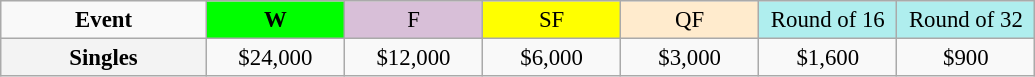<table class=wikitable style=font-size:95%;text-align:center>
<tr>
<td style="width:130px"><strong>Event</strong></td>
<td style="width:85px; background:lime"><strong>W</strong></td>
<td style="width:85px; background:thistle">F</td>
<td style="width:85px; background:#ffff00">SF</td>
<td style="width:85px; background:#ffebcd">QF</td>
<td style="width:85px; background:#afeeee">Round of 16</td>
<td style="width:85px; background:#afeeee">Round of 32</td>
</tr>
<tr>
<th style=background:#f3f3f3>Singles </th>
<td>$24,000</td>
<td>$12,000</td>
<td>$6,000</td>
<td>$3,000</td>
<td>$1,600</td>
<td>$900</td>
</tr>
</table>
